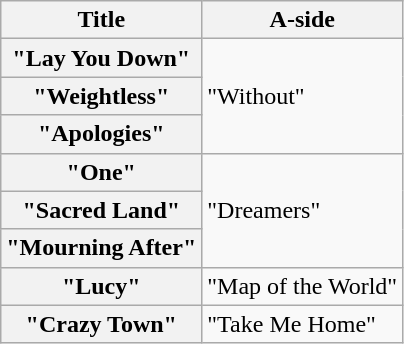<table class="wikitable plainrowheaders">
<tr>
<th>Title</th>
<th>A-side</th>
</tr>
<tr>
<th scope="row">"Lay You Down"</th>
<td rowspan="3">"Without"</td>
</tr>
<tr>
<th scope="row">"Weightless"</th>
</tr>
<tr>
<th scope="row">"Apologies"</th>
</tr>
<tr>
<th scope="row">"One"</th>
<td rowspan="3">"Dreamers"</td>
</tr>
<tr>
<th scope="row">"Sacred Land"</th>
</tr>
<tr>
<th scope="row">"Mourning After"</th>
</tr>
<tr>
<th scope="row">"Lucy"</th>
<td>"Map of the World"</td>
</tr>
<tr>
<th scope="row">"Crazy Town"</th>
<td>"Take Me Home"</td>
</tr>
</table>
